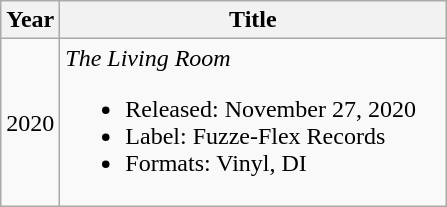<table class="wikitable">
<tr>
<th>Year</th>
<th Width="250">Title</th>
</tr>
<tr>
<td>2020</td>
<td><em>The Living Room</em><br><ul><li>Released: November 27, 2020</li><li>Label: Fuzze-Flex Records</li><li>Formats: Vinyl, DI</li></ul></td>
</tr>
</table>
